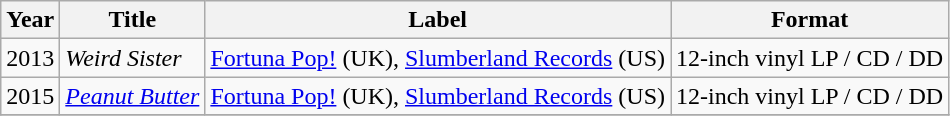<table class="wikitable">
<tr>
<th>Year</th>
<th>Title</th>
<th>Label</th>
<th>Format</th>
</tr>
<tr>
<td>2013</td>
<td><em>Weird Sister</em></td>
<td><a href='#'>Fortuna Pop!</a> (UK), <a href='#'>Slumberland Records</a> (US)</td>
<td>12-inch vinyl LP / CD / DD</td>
</tr>
<tr>
<td>2015</td>
<td><em><a href='#'>Peanut Butter</a></em></td>
<td><a href='#'>Fortuna Pop!</a> (UK), <a href='#'>Slumberland Records</a> (US)</td>
<td>12-inch vinyl LP / CD / DD</td>
</tr>
<tr>
</tr>
</table>
